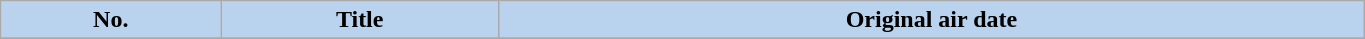<table class="wikitable plainrowheaders" style="width:72%;">
<tr>
<th style="background-color: #B9D3EE; color: #000000;">No.</th>
<th style="background-color: #B9D3EE; color: #000000;">Title</th>
<th style="background-color: #B9D3EE; color: #000000;">Original air date</th>
</tr>
<tr>
</tr>
</table>
